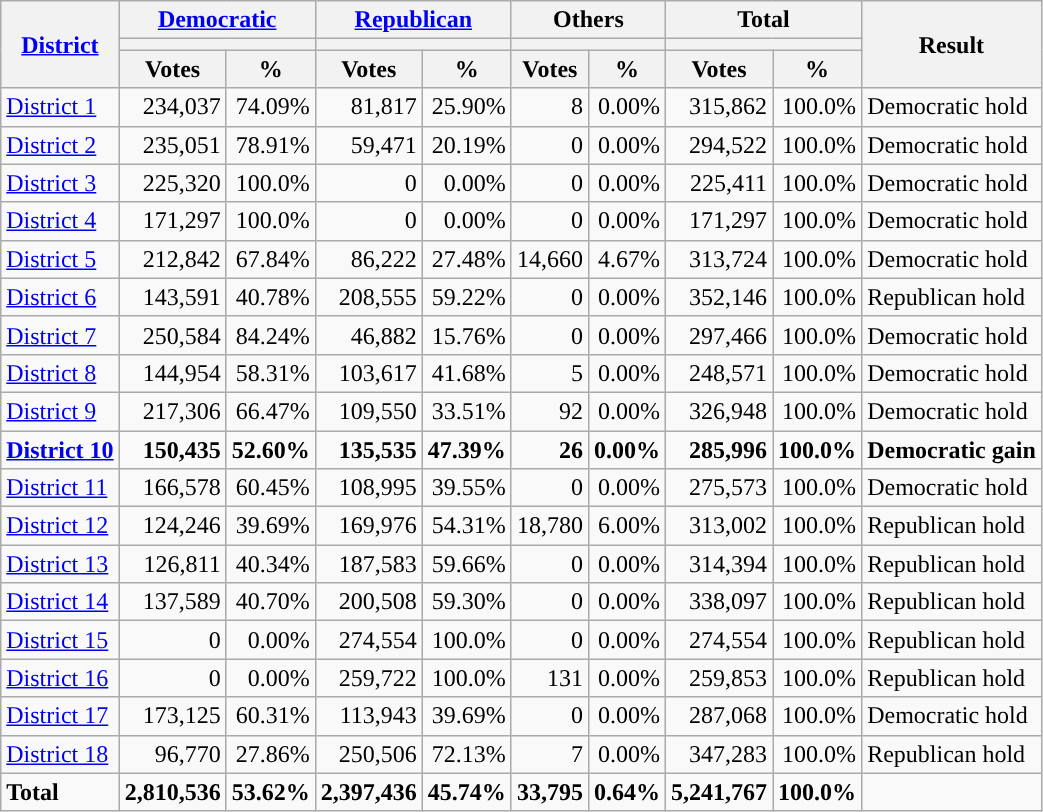<table class="wikitable plainrowheaders sortable" style="font-size:100%; text-align:right;">
<tr>
<th scope=col rowspan=3><a href='#'>District</a></th>
<th scope=col colspan=2><a href='#'>Democratic</a></th>
<th scope=col colspan=2><a href='#'>Republican</a></th>
<th scope=col colspan=2>Others</th>
<th scope=col colspan=2>Total</th>
<th scope=col rowspan=3>Result</th>
</tr>
<tr>
<th scope=col colspan=2 style="background:"></th>
<th scope=col colspan=2 style="background:"></th>
<th scope=col colspan=2></th>
<th scope=col colspan=2></th>
</tr>
<tr>
<th scope=col data-sort-type="number">Votes</th>
<th scope=col data-sort-type="number">%</th>
<th scope=col data-sort-type="number">Votes</th>
<th scope=col data-sort-type="number">%</th>
<th scope=col data-sort-type="number">Votes</th>
<th scope=col data-sort-type="number">%</th>
<th scope=col data-sort-type="number">Votes</th>
<th scope=col data-sort-type="number">%</th>
</tr>
<tr>
<td align=left><a href='#'>District 1</a></td>
<td>234,037</td>
<td>74.09%</td>
<td>81,817</td>
<td>25.90%</td>
<td>8</td>
<td>0.00%</td>
<td>315,862</td>
<td>100.0%</td>
<td align=left>Democratic hold</td>
</tr>
<tr>
<td align=left><a href='#'>District 2</a></td>
<td>235,051</td>
<td>78.91%</td>
<td>59,471</td>
<td>20.19%</td>
<td>0</td>
<td>0.00%</td>
<td>294,522</td>
<td>100.0%</td>
<td align=left>Democratic hold</td>
</tr>
<tr>
<td align=left><a href='#'>District 3</a></td>
<td>225,320</td>
<td>100.0%</td>
<td>0</td>
<td>0.00%</td>
<td>0</td>
<td>0.00%</td>
<td>225,411</td>
<td>100.0%</td>
<td align=left>Democratic hold</td>
</tr>
<tr>
<td align=left><a href='#'>District 4</a></td>
<td>171,297</td>
<td>100.0%</td>
<td>0</td>
<td>0.00%</td>
<td>0</td>
<td>0.00%</td>
<td>171,297</td>
<td>100.0%</td>
<td align=left>Democratic hold</td>
</tr>
<tr>
<td align=left><a href='#'>District 5</a></td>
<td>212,842</td>
<td>67.84%</td>
<td>86,222</td>
<td>27.48%</td>
<td>14,660</td>
<td>4.67%</td>
<td>313,724</td>
<td>100.0%</td>
<td align=left>Democratic hold</td>
</tr>
<tr>
<td align=left><a href='#'>District 6</a></td>
<td>143,591</td>
<td>40.78%</td>
<td>208,555</td>
<td>59.22%</td>
<td>0</td>
<td>0.00%</td>
<td>352,146</td>
<td>100.0%</td>
<td align=left>Republican hold</td>
</tr>
<tr>
<td align=left><a href='#'>District 7</a></td>
<td>250,584</td>
<td>84.24%</td>
<td>46,882</td>
<td>15.76%</td>
<td>0</td>
<td>0.00%</td>
<td>297,466</td>
<td>100.0%</td>
<td align=left>Democratic hold</td>
</tr>
<tr>
<td align=left><a href='#'>District 8</a></td>
<td>144,954</td>
<td>58.31%</td>
<td>103,617</td>
<td>41.68%</td>
<td>5</td>
<td>0.00%</td>
<td>248,571</td>
<td>100.0%</td>
<td align=left>Democratic hold</td>
</tr>
<tr>
<td align=left><a href='#'>District 9</a></td>
<td>217,306</td>
<td>66.47%</td>
<td>109,550</td>
<td>33.51%</td>
<td>92</td>
<td>0.00%</td>
<td>326,948</td>
<td>100.0%</td>
<td align=left>Democratic hold</td>
</tr>
<tr>
<td align=left><strong><a href='#'>District 10</a></strong></td>
<td><strong>150,435</strong></td>
<td><strong> 52.60%</strong></td>
<td><strong> 135,535</strong></td>
<td><strong>47.39%</strong></td>
<td><strong>26</strong></td>
<td><strong>0.00%</strong></td>
<td><strong>285,996</strong></td>
<td><strong> 100.0%</strong></td>
<td align=left><strong>Democratic gain</strong></td>
</tr>
<tr>
<td align=left><a href='#'>District 11</a></td>
<td>166,578</td>
<td>60.45%</td>
<td>108,995</td>
<td>39.55%</td>
<td>0</td>
<td>0.00%</td>
<td>275,573</td>
<td>100.0%</td>
<td align=left>Democratic hold</td>
</tr>
<tr>
<td align=left><a href='#'>District 12</a></td>
<td>124,246</td>
<td>39.69%</td>
<td>169,976</td>
<td>54.31%</td>
<td>18,780</td>
<td>6.00%</td>
<td>313,002</td>
<td>100.0%</td>
<td align=left>Republican hold</td>
</tr>
<tr>
<td align=left><a href='#'>District 13</a></td>
<td>126,811</td>
<td>40.34%</td>
<td>187,583</td>
<td>59.66%</td>
<td>0</td>
<td>0.00%</td>
<td>314,394</td>
<td>100.0%</td>
<td align=left>Republican hold</td>
</tr>
<tr>
<td align=left><a href='#'>District 14</a></td>
<td>137,589</td>
<td>40.70%</td>
<td>200,508</td>
<td>59.30%</td>
<td>0</td>
<td>0.00%</td>
<td>338,097</td>
<td>100.0%</td>
<td align=left>Republican hold</td>
</tr>
<tr>
<td align=left><a href='#'>District 15</a></td>
<td>0</td>
<td>0.00%</td>
<td>274,554</td>
<td>100.0%</td>
<td>0</td>
<td>0.00%</td>
<td>274,554</td>
<td>100.0%</td>
<td align=left>Republican hold</td>
</tr>
<tr>
<td align=left><a href='#'>District 16</a></td>
<td>0</td>
<td>0.00%</td>
<td>259,722</td>
<td>100.0%</td>
<td>131</td>
<td>0.00%</td>
<td>259,853</td>
<td>100.0%</td>
<td align=left>Republican hold</td>
</tr>
<tr>
<td align=left><a href='#'>District 17</a></td>
<td>173,125</td>
<td>60.31%</td>
<td>113,943</td>
<td>39.69%</td>
<td>0</td>
<td>0.00%</td>
<td>287,068</td>
<td>100.0%</td>
<td align=left>Democratic hold</td>
</tr>
<tr>
<td align=left><a href='#'>District 18</a></td>
<td>96,770</td>
<td>27.86%</td>
<td>250,506</td>
<td>72.13%</td>
<td>7</td>
<td>0.00%</td>
<td>347,283</td>
<td>100.0%</td>
<td align=left>Republican hold</td>
</tr>
<tr class="sortbottom" style="font-weight:bold">
<td align=left>Total</td>
<td>2,810,536</td>
<td>53.62%</td>
<td>2,397,436</td>
<td>45.74%</td>
<td>33,795</td>
<td>0.64%</td>
<td>5,241,767</td>
<td>100.0%</td>
<td></td>
</tr>
</table>
